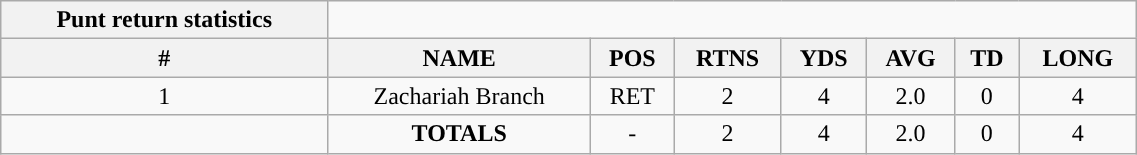<table style="width:60%; text-align:center;" class="wikitable collapsible collapsed">
<tr>
<th style="text-align:center; ">Punt return statistics</th>
</tr>
<tr>
<th>#</th>
<th>NAME</th>
<th>POS</th>
<th>RTNS</th>
<th>YDS</th>
<th>AVG</th>
<th>TD</th>
<th>LONG</th>
</tr>
<tr>
<td>1</td>
<td>Zachariah Branch</td>
<td>RET</td>
<td>2</td>
<td>4</td>
<td>2.0</td>
<td>0</td>
<td>4</td>
</tr>
<tr>
<td></td>
<td><strong>TOTALS</strong></td>
<td>-</td>
<td>2</td>
<td>4</td>
<td>2.0</td>
<td>0</td>
<td>4</td>
</tr>
</table>
